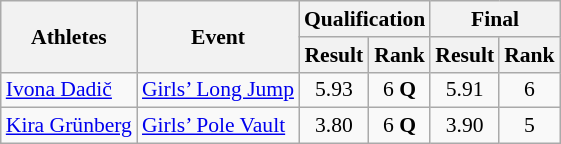<table class="wikitable" border="1" style="font-size:90%">
<tr>
<th rowspan=2>Athletes</th>
<th rowspan=2>Event</th>
<th colspan=2>Qualification</th>
<th colspan=2>Final</th>
</tr>
<tr>
<th>Result</th>
<th>Rank</th>
<th>Result</th>
<th>Rank</th>
</tr>
<tr>
<td><a href='#'>Ivona Dadič</a></td>
<td><a href='#'>Girls’ Long Jump</a></td>
<td align=center>5.93</td>
<td align=center>6 <strong>Q</strong></td>
<td align=center>5.91</td>
<td align=center>6</td>
</tr>
<tr>
<td><a href='#'>Kira Grünberg</a></td>
<td><a href='#'>Girls’ Pole Vault</a></td>
<td align=center>3.80</td>
<td align=center>6 <strong>Q</strong></td>
<td align=center>3.90</td>
<td align=center>5</td>
</tr>
</table>
